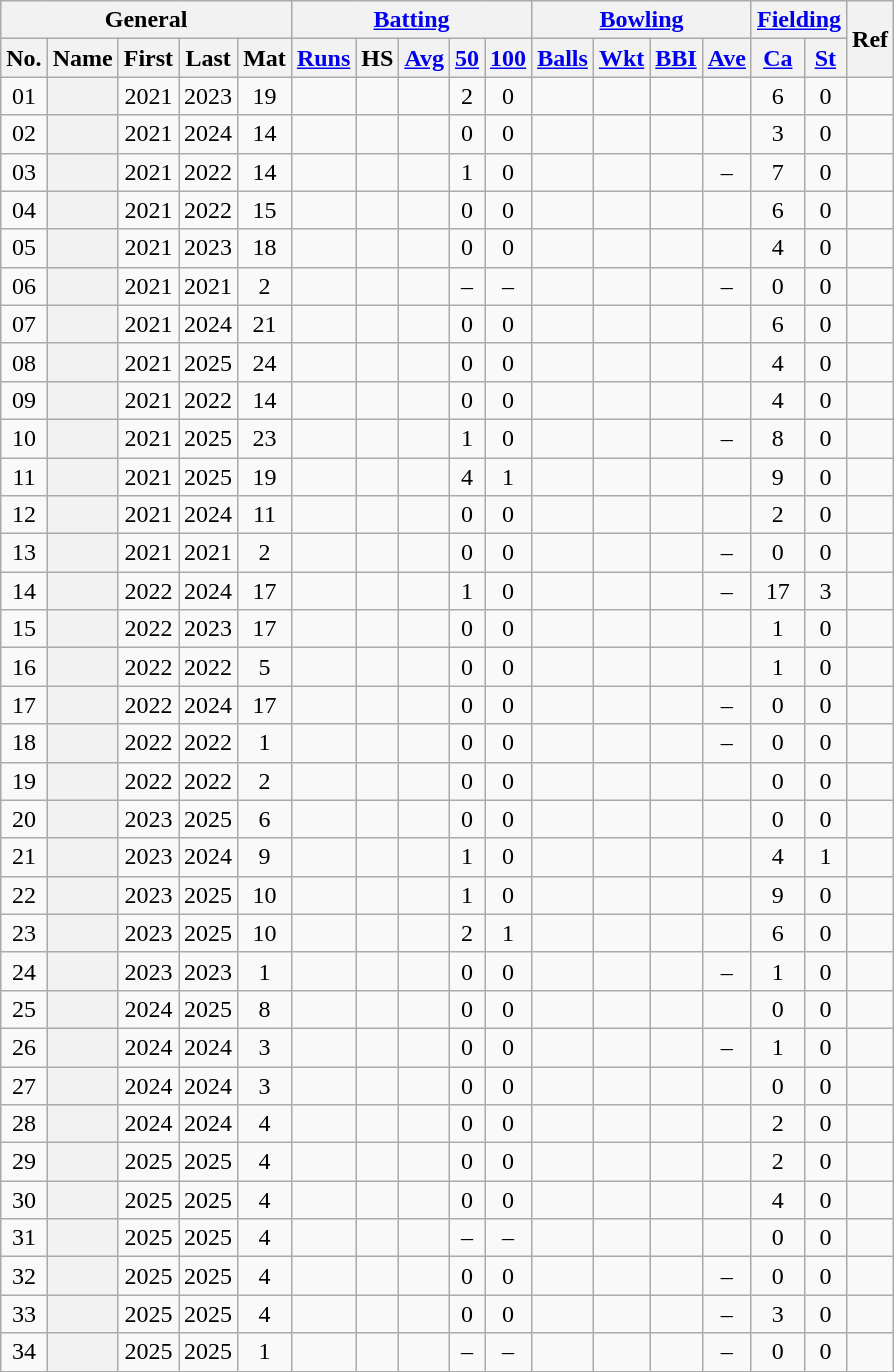<table class="wikitable plainrowheaders sortable">
<tr align="center">
<th scope="col" colspan=5 class="unsortable">General</th>
<th scope="col" colspan=5 class="unsortable"><a href='#'>Batting</a></th>
<th scope="col" colspan=4 class="unsortable"><a href='#'>Bowling</a></th>
<th scope="col" colspan=2 class="unsortable"><a href='#'>Fielding</a></th>
<th scope="col" rowspan=2 class="unsortable">Ref</th>
</tr>
<tr align="center">
<th scope="col">No.</th>
<th scope="col">Name</th>
<th scope="col">First</th>
<th scope="col">Last</th>
<th scope="col">Mat</th>
<th scope="col"><a href='#'>Runs</a></th>
<th scope="col">HS</th>
<th scope="col"><a href='#'>Avg</a></th>
<th scope="col"><a href='#'>50</a></th>
<th scope="col"><a href='#'>100</a></th>
<th scope="col"><a href='#'>Balls</a></th>
<th scope="col"><a href='#'>Wkt</a></th>
<th scope="col"><a href='#'>BBI</a></th>
<th scope="col"><a href='#'>Ave</a></th>
<th scope="col"><a href='#'>Ca</a></th>
<th scope="col"><a href='#'>St</a></th>
</tr>
<tr align="center">
<td><span>0</span>1</td>
<th scope="row" align="left"></th>
<td>2021</td>
<td>2023</td>
<td>19</td>
<td></td>
<td></td>
<td></td>
<td>2</td>
<td>0</td>
<td></td>
<td></td>
<td></td>
<td></td>
<td>6</td>
<td>0</td>
<td></td>
</tr>
<tr align="center">
<td><span>0</span>2</td>
<th scope="row" align="left"></th>
<td>2021</td>
<td>2024</td>
<td>14</td>
<td></td>
<td></td>
<td></td>
<td>0</td>
<td>0</td>
<td></td>
<td></td>
<td></td>
<td></td>
<td>3</td>
<td>0</td>
<td></td>
</tr>
<tr align="center">
<td><span>0</span>3</td>
<th scope="row" align="left"></th>
<td>2021</td>
<td>2022</td>
<td>14</td>
<td></td>
<td></td>
<td></td>
<td>1</td>
<td>0</td>
<td></td>
<td></td>
<td></td>
<td>–</td>
<td>7</td>
<td>0</td>
<td></td>
</tr>
<tr align="center">
<td><span>0</span>4</td>
<th scope="row" align="left"></th>
<td>2021</td>
<td>2022</td>
<td>15</td>
<td></td>
<td></td>
<td></td>
<td>0</td>
<td>0</td>
<td></td>
<td></td>
<td></td>
<td></td>
<td>6</td>
<td>0</td>
<td></td>
</tr>
<tr align="center">
<td><span>0</span>5</td>
<th scope="row" align="left"></th>
<td>2021</td>
<td>2023</td>
<td>18</td>
<td></td>
<td></td>
<td></td>
<td>0</td>
<td>0</td>
<td></td>
<td></td>
<td></td>
<td></td>
<td>4</td>
<td>0</td>
<td></td>
</tr>
<tr align="center">
<td><span>0</span>6</td>
<th scope="row" align="left"></th>
<td>2021</td>
<td>2021</td>
<td>2</td>
<td></td>
<td></td>
<td></td>
<td>–</td>
<td>–</td>
<td></td>
<td></td>
<td></td>
<td>–</td>
<td>0</td>
<td>0</td>
<td></td>
</tr>
<tr align="center">
<td><span>0</span>7</td>
<th scope="row" align="left"></th>
<td>2021</td>
<td>2024</td>
<td>21</td>
<td></td>
<td></td>
<td></td>
<td>0</td>
<td>0</td>
<td></td>
<td></td>
<td></td>
<td></td>
<td>6</td>
<td>0</td>
<td></td>
</tr>
<tr align="center">
<td><span>0</span>8</td>
<th scope="row" align="left"></th>
<td>2021</td>
<td>2025</td>
<td>24</td>
<td></td>
<td></td>
<td></td>
<td>0</td>
<td>0</td>
<td></td>
<td></td>
<td></td>
<td></td>
<td>4</td>
<td>0</td>
<td></td>
</tr>
<tr align="center">
<td><span>0</span>9</td>
<th scope="row" align="left"></th>
<td>2021</td>
<td>2022</td>
<td>14</td>
<td></td>
<td></td>
<td></td>
<td>0</td>
<td>0</td>
<td></td>
<td></td>
<td></td>
<td></td>
<td>4</td>
<td>0</td>
<td></td>
</tr>
<tr align="center">
<td>10</td>
<th scope="row" align="left"></th>
<td>2021</td>
<td>2025</td>
<td>23</td>
<td></td>
<td></td>
<td></td>
<td>1</td>
<td>0</td>
<td></td>
<td></td>
<td></td>
<td>–</td>
<td>8</td>
<td>0</td>
<td></td>
</tr>
<tr align="center">
<td>11</td>
<th scope="row" align="left"></th>
<td>2021</td>
<td>2025</td>
<td>19</td>
<td></td>
<td></td>
<td></td>
<td>4</td>
<td>1</td>
<td></td>
<td></td>
<td></td>
<td></td>
<td>9</td>
<td>0</td>
<td></td>
</tr>
<tr align="center">
<td>12</td>
<th scope="row" align="left"></th>
<td>2021</td>
<td>2024</td>
<td>11</td>
<td></td>
<td></td>
<td></td>
<td>0</td>
<td>0</td>
<td></td>
<td></td>
<td></td>
<td></td>
<td>2</td>
<td>0</td>
<td></td>
</tr>
<tr align="center">
<td>13</td>
<th scope="row" align="left"></th>
<td>2021</td>
<td>2021</td>
<td>2</td>
<td></td>
<td></td>
<td></td>
<td>0</td>
<td>0</td>
<td></td>
<td></td>
<td></td>
<td>–</td>
<td>0</td>
<td>0</td>
<td></td>
</tr>
<tr align="center">
<td>14</td>
<th scope="row" align="left"></th>
<td>2022</td>
<td>2024</td>
<td>17</td>
<td></td>
<td></td>
<td></td>
<td>1</td>
<td>0</td>
<td></td>
<td></td>
<td></td>
<td>–</td>
<td>17</td>
<td>3</td>
<td></td>
</tr>
<tr align="center">
<td>15</td>
<th scope="row" align="left"></th>
<td>2022</td>
<td>2023</td>
<td>17</td>
<td></td>
<td></td>
<td></td>
<td>0</td>
<td>0</td>
<td></td>
<td></td>
<td></td>
<td></td>
<td>1</td>
<td>0</td>
<td></td>
</tr>
<tr align="center">
<td>16</td>
<th scope="row" align="left"></th>
<td>2022</td>
<td>2022</td>
<td>5</td>
<td></td>
<td></td>
<td></td>
<td>0</td>
<td>0</td>
<td></td>
<td></td>
<td></td>
<td></td>
<td>1</td>
<td>0</td>
<td></td>
</tr>
<tr align="center">
<td>17</td>
<th scope="row" align="left"></th>
<td>2022</td>
<td>2024</td>
<td>17</td>
<td></td>
<td></td>
<td></td>
<td>0</td>
<td>0</td>
<td></td>
<td></td>
<td></td>
<td>–</td>
<td>0</td>
<td>0</td>
<td></td>
</tr>
<tr align="center">
<td>18</td>
<th scope="row" align="left"></th>
<td>2022</td>
<td>2022</td>
<td>1</td>
<td></td>
<td></td>
<td></td>
<td>0</td>
<td>0</td>
<td></td>
<td></td>
<td></td>
<td>–</td>
<td>0</td>
<td>0</td>
<td></td>
</tr>
<tr align="center">
<td>19</td>
<th scope="row" align="left"></th>
<td>2022</td>
<td>2022</td>
<td>2</td>
<td></td>
<td></td>
<td></td>
<td>0</td>
<td>0</td>
<td></td>
<td></td>
<td></td>
<td></td>
<td>0</td>
<td>0</td>
<td></td>
</tr>
<tr align="center">
<td>20</td>
<th scope="row" align="left"></th>
<td>2023</td>
<td>2025</td>
<td>6</td>
<td></td>
<td></td>
<td></td>
<td>0</td>
<td>0</td>
<td></td>
<td></td>
<td></td>
<td></td>
<td>0</td>
<td>0</td>
<td></td>
</tr>
<tr align="center">
<td>21</td>
<th scope="row" align="left"></th>
<td>2023</td>
<td>2024</td>
<td>9</td>
<td></td>
<td></td>
<td></td>
<td>1</td>
<td>0</td>
<td></td>
<td></td>
<td></td>
<td></td>
<td>4</td>
<td>1</td>
<td></td>
</tr>
<tr align="center">
<td>22</td>
<th scope="row" align="left"></th>
<td>2023</td>
<td>2025</td>
<td>10</td>
<td></td>
<td></td>
<td></td>
<td>1</td>
<td>0</td>
<td></td>
<td></td>
<td></td>
<td></td>
<td>9</td>
<td>0</td>
<td></td>
</tr>
<tr align="center">
<td>23</td>
<th scope="row" align="left"></th>
<td>2023</td>
<td>2025</td>
<td>10</td>
<td></td>
<td></td>
<td></td>
<td>2</td>
<td>1</td>
<td></td>
<td></td>
<td></td>
<td></td>
<td>6</td>
<td>0</td>
<td></td>
</tr>
<tr align="center">
<td>24</td>
<th scope="row" align="left"></th>
<td>2023</td>
<td>2023</td>
<td>1</td>
<td></td>
<td></td>
<td></td>
<td>0</td>
<td>0</td>
<td></td>
<td></td>
<td></td>
<td>–</td>
<td>1</td>
<td>0</td>
<td></td>
</tr>
<tr align="center">
<td>25</td>
<th scope="row" align="left"></th>
<td>2024</td>
<td>2025</td>
<td>8</td>
<td></td>
<td></td>
<td></td>
<td>0</td>
<td>0</td>
<td></td>
<td></td>
<td></td>
<td></td>
<td>0</td>
<td>0</td>
<td></td>
</tr>
<tr align="center">
<td>26</td>
<th scope="row" align="left"></th>
<td>2024</td>
<td>2024</td>
<td>3</td>
<td></td>
<td></td>
<td></td>
<td>0</td>
<td>0</td>
<td></td>
<td></td>
<td></td>
<td>–</td>
<td>1</td>
<td>0</td>
<td></td>
</tr>
<tr align="center">
<td>27</td>
<th scope="row" align="left"></th>
<td>2024</td>
<td>2024</td>
<td>3</td>
<td></td>
<td></td>
<td></td>
<td>0</td>
<td>0</td>
<td></td>
<td></td>
<td></td>
<td></td>
<td>0</td>
<td>0</td>
<td></td>
</tr>
<tr align="center">
<td>28</td>
<th scope="row" align="left"></th>
<td>2024</td>
<td>2024</td>
<td>4</td>
<td></td>
<td></td>
<td></td>
<td>0</td>
<td>0</td>
<td></td>
<td></td>
<td></td>
<td></td>
<td>2</td>
<td>0</td>
<td></td>
</tr>
<tr align="center">
<td>29</td>
<th scope="row" align="left"></th>
<td>2025</td>
<td>2025</td>
<td>4</td>
<td></td>
<td></td>
<td></td>
<td>0</td>
<td>0</td>
<td></td>
<td></td>
<td></td>
<td></td>
<td>2</td>
<td>0</td>
<td></td>
</tr>
<tr align="center">
<td>30</td>
<th scope="row" align="left"></th>
<td>2025</td>
<td>2025</td>
<td>4</td>
<td></td>
<td></td>
<td></td>
<td>0</td>
<td>0</td>
<td></td>
<td></td>
<td></td>
<td></td>
<td>4</td>
<td>0</td>
<td></td>
</tr>
<tr align="center">
<td>31</td>
<th scope="row" align="left"></th>
<td>2025</td>
<td>2025</td>
<td>4</td>
<td></td>
<td></td>
<td></td>
<td>–</td>
<td>–</td>
<td></td>
<td></td>
<td></td>
<td></td>
<td>0</td>
<td>0</td>
<td></td>
</tr>
<tr align="center">
<td>32</td>
<th scope="row" align="left"></th>
<td>2025</td>
<td>2025</td>
<td>4</td>
<td></td>
<td></td>
<td></td>
<td>0</td>
<td>0</td>
<td></td>
<td></td>
<td></td>
<td>–</td>
<td>0</td>
<td>0</td>
<td></td>
</tr>
<tr align="center">
<td>33</td>
<th scope="row" align="left"></th>
<td>2025</td>
<td>2025</td>
<td>4</td>
<td></td>
<td></td>
<td></td>
<td>0</td>
<td>0</td>
<td></td>
<td></td>
<td></td>
<td>–</td>
<td>3</td>
<td>0</td>
<td></td>
</tr>
<tr align="center">
<td>34</td>
<th scope="row" align="left"></th>
<td>2025</td>
<td>2025</td>
<td>1</td>
<td></td>
<td></td>
<td></td>
<td>–</td>
<td>–</td>
<td></td>
<td></td>
<td></td>
<td>–</td>
<td>0</td>
<td>0</td>
<td></td>
</tr>
</table>
